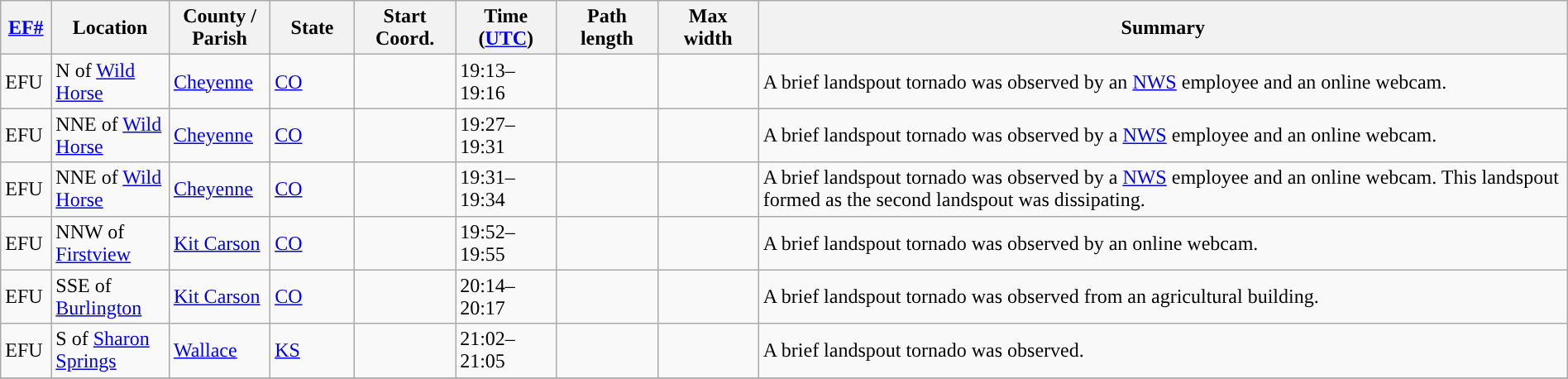<table class="wikitable sortable" style="width:100%;">
<tr>
<th scope="col"  style="width:3%; text-align:center;"><a href='#'>EF#</a></th>
<th scope="col"  style="width:7%; text-align:center;" class="unsortable">Location</th>
<th scope="col"  style="width:6%; text-align:center;" class="unsortable">County / Parish</th>
<th scope="col"  style="width:5%; text-align:center;">State</th>
<th scope="col"  style="width:6%; text-align:center;">Start Coord.</th>
<th scope="col"  style="width:6%; text-align:center;">Time (<a href='#'>UTC</a>)</th>
<th scope="col"  style="width:6%; text-align:center;">Path length</th>
<th scope="col"  style="width:6%; text-align:center;">Max width</th>
<th scope="col" class="unsortable" style="width:48%; text-align:center;">Summary</th>
</tr>
<tr>
<td>EFU</td>
<td>N of <a href='#'>Wild Horse</a></td>
<td><a href='#'>Cheyenne</a></td>
<td><a href='#'>CO</a></td>
<td></td>
<td>19:13–19:16</td>
<td></td>
<td></td>
<td>A brief landspout tornado was observed by an <a href='#'>NWS</a> employee and an online webcam.</td>
</tr>
<tr>
<td>EFU</td>
<td>NNE of <a href='#'>Wild Horse</a></td>
<td><a href='#'>Cheyenne</a></td>
<td><a href='#'>CO</a></td>
<td></td>
<td>19:27–19:31</td>
<td></td>
<td></td>
<td>A brief landspout tornado was observed by a <a href='#'>NWS</a> employee and an online webcam.</td>
</tr>
<tr>
<td>EFU</td>
<td>NNE of <a href='#'>Wild Horse</a></td>
<td><a href='#'>Cheyenne</a></td>
<td><a href='#'>CO</a></td>
<td></td>
<td>19:31–19:34</td>
<td></td>
<td></td>
<td>A brief landspout tornado was observed by a <a href='#'>NWS</a> employee and an online webcam. This landspout formed as the second landspout was dissipating.</td>
</tr>
<tr>
<td>EFU</td>
<td>NNW of <a href='#'>Firstview</a></td>
<td><a href='#'>Kit Carson</a></td>
<td><a href='#'>CO</a></td>
<td></td>
<td>19:52–19:55</td>
<td></td>
<td></td>
<td>A brief landspout tornado was observed by an online webcam.</td>
</tr>
<tr>
<td>EFU</td>
<td>SSE of <a href='#'>Burlington</a></td>
<td><a href='#'>Kit Carson</a></td>
<td><a href='#'>CO</a></td>
<td></td>
<td>20:14–20:17</td>
<td></td>
<td></td>
<td>A brief landspout tornado was observed from an agricultural building.</td>
</tr>
<tr>
<td>EFU</td>
<td>S of <a href='#'>Sharon Springs</a></td>
<td><a href='#'>Wallace</a></td>
<td><a href='#'>KS</a></td>
<td></td>
<td>21:02–21:05</td>
<td></td>
<td></td>
<td>A brief landspout tornado was observed.</td>
</tr>
<tr>
</tr>
</table>
